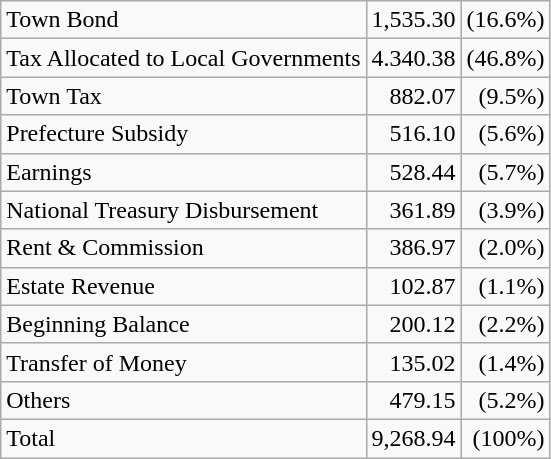<table class=wikitable>
<tr>
<td>Town Bond</td>
<td align=right>1,535.30</td>
<td align=right>(16.6%)</td>
</tr>
<tr>
<td>Tax Allocated to Local Governments</td>
<td align=right>4.340.38</td>
<td align=right>(46.8%)</td>
</tr>
<tr>
<td>Town Tax</td>
<td align=right>882.07</td>
<td align=right>(9.5%)</td>
</tr>
<tr>
<td>Prefecture Subsidy</td>
<td align=right>516.10</td>
<td align=right>(5.6%)</td>
</tr>
<tr>
<td>Earnings</td>
<td align=right>528.44</td>
<td align=right>(5.7%)</td>
</tr>
<tr>
<td>National Treasury Disbursement</td>
<td align=right>361.89</td>
<td align=right>(3.9%)</td>
</tr>
<tr>
<td>Rent & Commission</td>
<td align=right>386.97</td>
<td align=right>(2.0%)</td>
</tr>
<tr>
<td>Estate Revenue</td>
<td align=right>102.87</td>
<td align=right>(1.1%)</td>
</tr>
<tr>
<td>Beginning Balance</td>
<td align=right>200.12</td>
<td align=right>(2.2%)</td>
</tr>
<tr>
<td>Transfer of Money</td>
<td align=right>135.02</td>
<td align=right>(1.4%)</td>
</tr>
<tr>
<td>Others</td>
<td align=right>479.15</td>
<td align=right>(5.2%)</td>
</tr>
<tr>
<td>Total</td>
<td align=right>9,268.94</td>
<td align=right>(100%)</td>
</tr>
</table>
